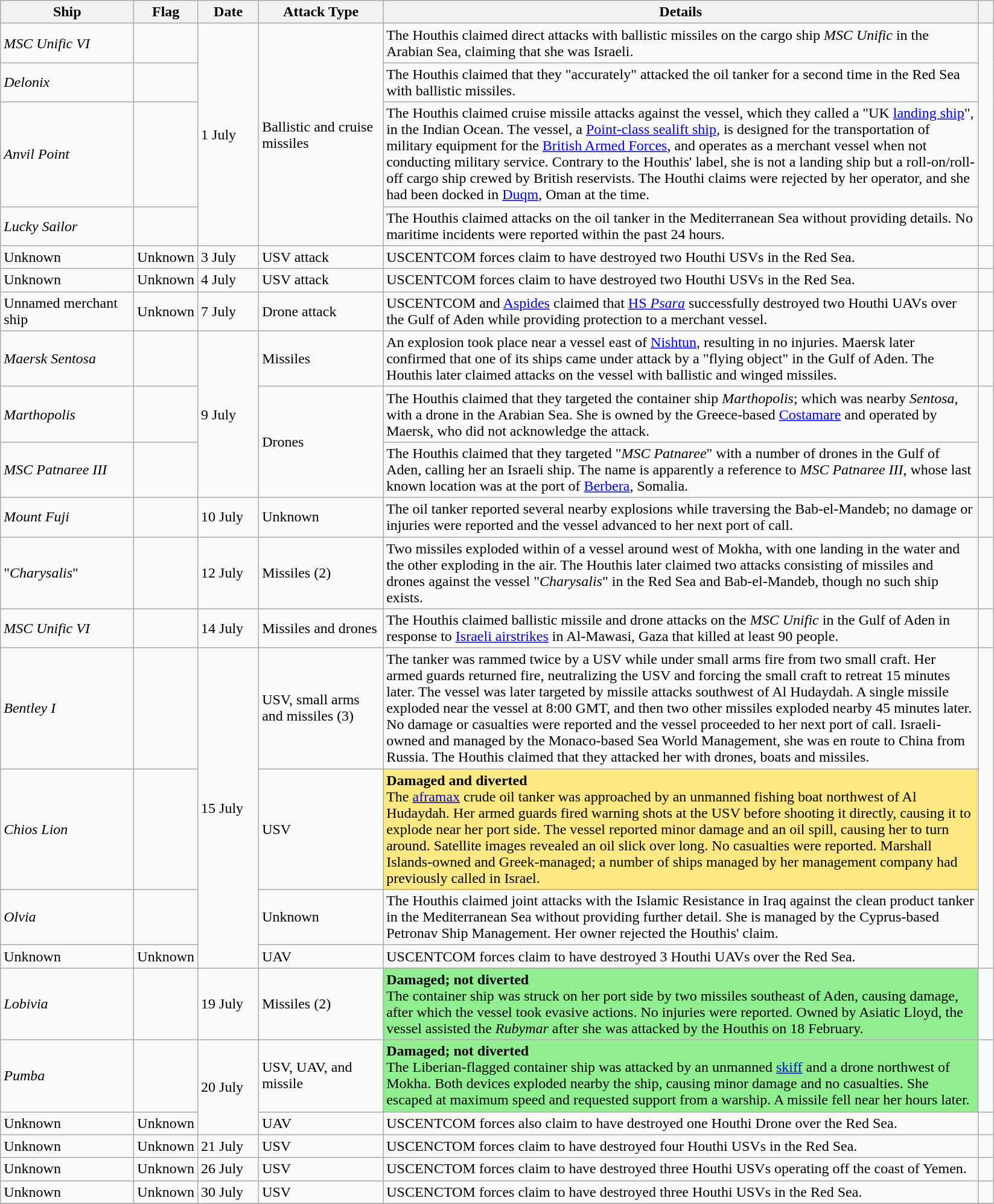<table class="wikitable sortable sticky-header" style="text-align:left;">
<tr>
<th width="140px">Ship</th>
<th width="60px">Flag</th>
<th width="60px">Date</th>
<th width="130px">Attack Type</th>
<th width="650px">Details</th>
<th width="10px" class="unsortable"></th>
</tr>
<tr>
<td><em>MSC Unific VI</em></td>
<td></td>
<td rowspan="4">1 July</td>
<td rowspan="4">Ballistic and cruise missiles</td>
<td>The Houthis claimed direct attacks with ballistic missiles on the cargo ship <em>MSC Unific</em> in the Arabian Sea, claiming that she was Israeli.</td>
<td rowspan="4"></td>
</tr>
<tr>
<td><em>Delonix</em></td>
<td></td>
<td>The Houthis claimed that they "accurately" attacked the oil tanker for a second time in the Red Sea with ballistic missiles.</td>
</tr>
<tr>
<td><em>Anvil Point</em></td>
<td></td>
<td>The Houthis claimed cruise missile attacks against the vessel, which they called a "UK <a href='#'>landing ship</a>", in the Indian Ocean. The vessel, a <a href='#'>Point-class sealift ship</a>, is designed for the transportation of military equipment for the <a href='#'>British Armed Forces</a>, and operates as a merchant vessel when not conducting military service. Contrary to the Houthis' label, she is not a landing ship but a roll-on/roll-off cargo ship crewed by British reservists. The Houthi claims were rejected by her operator, and she had been docked in <a href='#'>Duqm</a>, Oman at the time.</td>
</tr>
<tr>
<td><em>Lucky Sailor</em></td>
<td></td>
<td>The Houthis claimed attacks on the oil tanker in the Mediterranean Sea without providing details. No maritime incidents were reported within the past 24 hours.</td>
</tr>
<tr>
<td>Unknown</td>
<td>Unknown</td>
<td>3 July</td>
<td>USV attack</td>
<td>USCENTCOM forces claim to have destroyed two Houthi USVs in the Red Sea.</td>
<td></td>
</tr>
<tr>
<td>Unknown</td>
<td>Unknown</td>
<td>4 July</td>
<td>USV attack</td>
<td>USCENTCOM forces claim to have destroyed two Houthi USVs in the Red Sea.</td>
<td></td>
</tr>
<tr>
<td>Unnamed merchant ship</td>
<td>Unknown</td>
<td>7 July</td>
<td>Drone attack</td>
<td>USCENTCOM and <a href='#'>Aspides</a> claimed that <a href='#'>HS <em>Psara</em></a> successfully destroyed two Houthi UAVs over the Gulf of Aden while providing protection to a merchant vessel.</td>
<td></td>
</tr>
<tr>
<td><em>Maersk Sentosa</em></td>
<td></td>
<td rowspan="3">9 July</td>
<td>Missiles</td>
<td>An explosion took place near a vessel  east of <a href='#'>Nishtun</a>, resulting in no injuries. Maersk later confirmed that one of its ships came under attack by a "flying object" in the Gulf of Aden. The Houthis later claimed attacks on the vessel with ballistic and winged missiles.</td>
<td></td>
</tr>
<tr>
<td><em>Marthopolis</em></td>
<td></td>
<td rowspan="2">Drones</td>
<td>The Houthis claimed that they targeted the container ship <em>Marthopolis</em>; which was nearby <em>Sentosa</em>, with a drone in the Arabian Sea. She is owned by the Greece-based <a href='#'>Costamare</a> and operated by Maersk, who did not acknowledge the attack.</td>
<td rowspan="2"></td>
</tr>
<tr>
<td><em>MSC Patnaree III</em></td>
<td></td>
<td>The Houthis claimed that they targeted "<em>MSC Patnaree</em>" with a number of drones in the Gulf of Aden, calling her an Israeli ship. The name is apparently a reference to <em>MSC Patnaree III</em>, whose last known location was at the port of <a href='#'>Berbera</a>, Somalia.</td>
</tr>
<tr>
<td><em>Mount Fuji</em></td>
<td></td>
<td>10 July</td>
<td>Unknown</td>
<td>The oil tanker reported several nearby explosions while traversing the Bab-el-Mandeb; no damage or injuries were reported and the vessel advanced to her next port of call.</td>
<td></td>
</tr>
<tr>
<td>"<em>Charysalis</em>"</td>
<td></td>
<td>12 July</td>
<td>Missiles (2)</td>
<td>Two missiles exploded within  of a vessel around  west of Mokha, with one landing in the water and the other exploding in the air. The Houthis later claimed two attacks consisting of missiles and drones against the vessel "<em>Charysalis</em>" in the Red Sea and Bab-el-Mandeb, though no such ship exists.</td>
<td></td>
</tr>
<tr>
<td><em>MSC Unific VI</em></td>
<td></td>
<td>14 July</td>
<td>Missiles and drones</td>
<td>The Houthis claimed ballistic missile and drone attacks on the <em>MSC Unific</em> in the Gulf of Aden in response to <a href='#'>Israeli airstrikes</a> in Al-Mawasi, Gaza that killed at least 90 people.</td>
<td></td>
</tr>
<tr>
<td><em>Bentley I</em></td>
<td></td>
<td rowspan="4">15 July</td>
<td>USV, small arms and missiles (3)</td>
<td>The tanker was rammed twice by a USV while under small arms fire from two small craft. Her armed guards returned fire, neutralizing the USV and forcing the small craft to retreat 15 minutes later. The vessel was later targeted by missile attacks  southwest of Al Hudaydah. A single missile exploded near the vessel at 8:00 GMT, and then two other missiles exploded nearby 45 minutes later. No damage or casualties were reported and the vessel proceeded to her next port of call. Israeli-owned and managed by the Monaco-based Sea World Management, she was en route to China from Russia. The Houthis claimed that they attacked her with drones, boats and missiles.</td>
<td rowspan="4"></td>
</tr>
<tr>
<td><em>Chios Lion</em></td>
<td></td>
<td>USV</td>
<td style="background:#FCE883"><strong>Damaged and diverted</strong><br>The <a href='#'>aframax</a> crude oil tanker was approached by an unmanned fishing boat  northwest of Al Hudaydah. Her armed guards fired warning shots at the USV before shooting it directly, causing it to explode near her port side. The vessel reported minor damage and an oil spill, causing her to turn around. Satellite images revealed an oil slick over  long. No casualties were reported. Marshall Islands-owned and Greek-managed; a number of ships managed by her management company had previously called in Israel.</td>
</tr>
<tr>
<td><em>Olvia</em></td>
<td></td>
<td>Unknown</td>
<td>The Houthis claimed joint attacks with the Islamic Resistance in Iraq against the clean product tanker in the Mediterranean Sea without providing further detail. She is managed by the Cyprus-based Petronav Ship Management. Her owner rejected the Houthis' claim.</td>
</tr>
<tr>
<td>Unknown</td>
<td>Unknown</td>
<td>UAV</td>
<td>USCENTCOM forces claim to have destroyed 3 Houthi UAVs over the Red Sea.</td>
</tr>
<tr>
<td><em>Lobivia</em></td>
<td></td>
<td>19 July</td>
<td>Missiles (2)</td>
<td style="background:#90EE90"><strong>Damaged; not diverted</strong><br>The container ship was struck on her port side by two missiles  southeast of Aden, causing damage, after which the vessel took evasive actions. No injuries were reported. Owned by Asiatic Lloyd, the vessel assisted the <em>Rubymar</em> after she was attacked by the Houthis on 18 February.</td>
<td></td>
</tr>
<tr>
<td><em>Pumba</em></td>
<td></td>
<td rowspan = "2">20 July</td>
<td>USV, UAV, and missile</td>
<td style="background:#90EE90"><strong>Damaged; not diverted</strong><br>The Liberian-flagged container ship was attacked by an unmanned <a href='#'>skiff</a> and a drone  northwest of Mokha. Both devices exploded nearby the ship, causing minor damage and no casualties. She escaped at maximum speed and requested support from a warship. A missile fell near her hours later.</td>
<td></td>
</tr>
<tr>
<td>Unknown</td>
<td>Unknown</td>
<td>UAV</td>
<td>USCENTCOM forces also claim to have destroyed one Houthi Drone over the Red Sea.</td>
<td></td>
</tr>
<tr>
<td>Unknown</td>
<td>Unknown</td>
<td>21 July</td>
<td>USV</td>
<td>USCENCTOM forces claim to have destroyed four Houthi USVs in the Red Sea.</td>
<td></td>
</tr>
<tr>
<td>Unknown</td>
<td>Unknown</td>
<td>26 July</td>
<td>USV</td>
<td>USCENCTOM forces claim to have destroyed three Houthi USVs operating off the coast of Yemen.</td>
<td></td>
</tr>
<tr>
<td>Unknown</td>
<td>Unknown</td>
<td>30 July</td>
<td>USV</td>
<td>USCENCTOM forces claim to have destroyed three Houthi USVs in the Red Sea.</td>
<td></td>
</tr>
<tr>
</tr>
</table>
